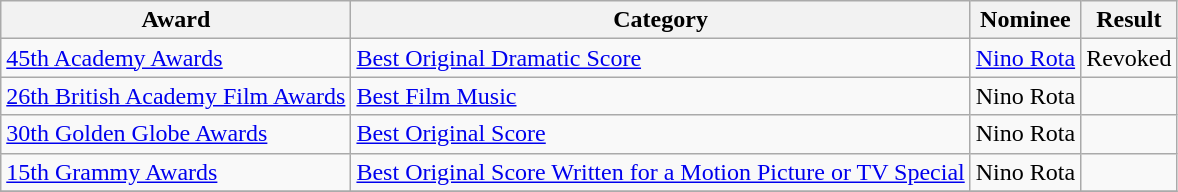<table class="wikitable">
<tr>
<th>Award</th>
<th>Category</th>
<th>Nominee</th>
<th>Result</th>
</tr>
<tr>
<td><a href='#'>45th Academy Awards</a></td>
<td><a href='#'>Best Original Dramatic Score</a></td>
<td><a href='#'>Nino Rota</a></td>
<td style="text-align:center;">Revoked</td>
</tr>
<tr>
<td><a href='#'>26th British Academy Film Awards</a></td>
<td><a href='#'>Best Film Music</a></td>
<td>Nino Rota</td>
<td></td>
</tr>
<tr>
<td><a href='#'>30th Golden Globe Awards</a></td>
<td><a href='#'>Best Original Score</a></td>
<td>Nino Rota</td>
<td></td>
</tr>
<tr>
<td><a href='#'>15th Grammy Awards</a></td>
<td><a href='#'>Best Original Score Written for a Motion Picture or TV Special</a></td>
<td>Nino Rota</td>
<td></td>
</tr>
<tr>
</tr>
</table>
